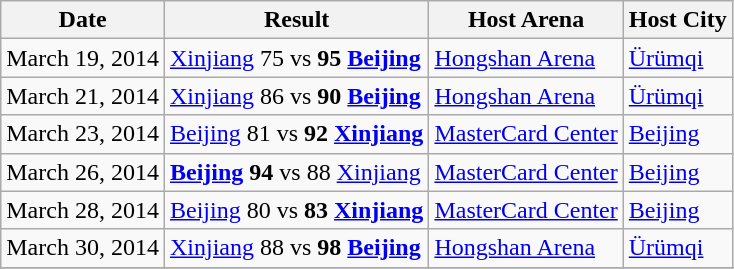<table class="wikitable">
<tr>
<th>Date</th>
<th>Result</th>
<th>Host Arena</th>
<th>Host City</th>
</tr>
<tr>
<td>March 19, 2014</td>
<td><a href='#'>Xinjiang</a> 75 vs <strong>95 <a href='#'>Beijing</a></strong></td>
<td><a href='#'>Hongshan Arena</a></td>
<td><a href='#'>Ürümqi</a></td>
</tr>
<tr>
<td>March 21, 2014</td>
<td><a href='#'>Xinjiang</a> 86 vs <strong>90 <a href='#'>Beijing</a></strong></td>
<td><a href='#'>Hongshan Arena</a></td>
<td><a href='#'>Ürümqi</a></td>
</tr>
<tr>
<td>March 23, 2014</td>
<td><a href='#'>Beijing</a> 81 vs <strong>92 <a href='#'>Xinjiang</a></strong></td>
<td><a href='#'>MasterCard Center</a></td>
<td><a href='#'>Beijing</a></td>
</tr>
<tr>
<td>March 26, 2014</td>
<td><strong><a href='#'>Beijing</a> 94</strong> vs 88 <a href='#'>Xinjiang</a></td>
<td><a href='#'>MasterCard Center</a></td>
<td><a href='#'>Beijing</a></td>
</tr>
<tr>
<td>March 28, 2014</td>
<td><a href='#'>Beijing</a> 80 vs <strong>83 <a href='#'>Xinjiang</a></strong></td>
<td><a href='#'>MasterCard Center</a></td>
<td><a href='#'>Beijing</a></td>
</tr>
<tr>
<td>March 30, 2014</td>
<td><a href='#'>Xinjiang</a> 88 vs <strong>98 <a href='#'>Beijing</a></strong></td>
<td><a href='#'>Hongshan Arena</a></td>
<td><a href='#'>Ürümqi</a></td>
</tr>
<tr>
</tr>
</table>
